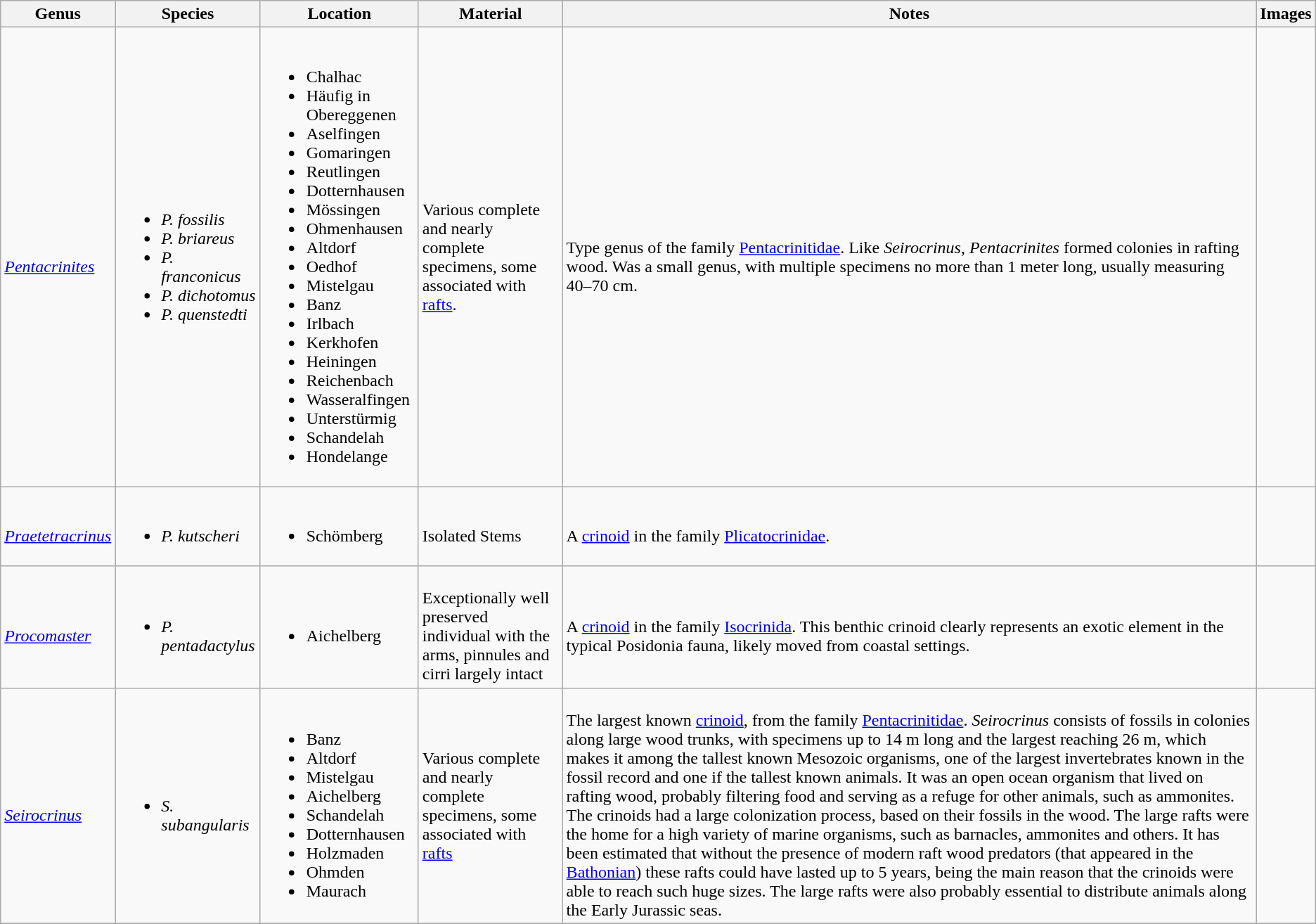<table class = "wikitable">
<tr>
<th>Genus</th>
<th>Species</th>
<th>Location</th>
<th>Material</th>
<th>Notes</th>
<th>Images</th>
</tr>
<tr>
<td><br><em><a href='#'>Pentacrinites</a></em></td>
<td><br><ul><li><em>P. fossilis</em></li><li><em>P. briareus</em></li><li><em>P. franconicus</em></li><li><em>P. dichotomus</em></li><li><em>P. quenstedti</em></li></ul></td>
<td><br><ul><li>Chalhac</li><li>Häufig in Obereggenen</li><li>Aselfingen</li><li>Gomaringen</li><li>Reutlingen</li><li>Dotternhausen</li><li>Mössingen</li><li>Ohmenhausen</li><li>Altdorf</li><li>Oedhof</li><li>Mistelgau</li><li>Banz</li><li>Irlbach</li><li>Kerkhofen</li><li>Heiningen</li><li>Reichenbach</li><li>Wasseralfingen</li><li>Unterstürmig</li><li>Schandelah</li><li>Hondelange</li></ul></td>
<td>Various complete and nearly complete specimens, some associated with <a href='#'>rafts</a>.</td>
<td><br>Type genus of the family <a href='#'>Pentacrinitidae</a>. Like <em>Seirocrinus</em>, <em>Pentacrinites</em> formed colonies in rafting wood. Was a small genus, with multiple specimens no more than 1 meter long, usually measuring 40–70 cm.</td>
<td><br></td>
</tr>
<tr>
<td><br><em><a href='#'>Praetetracrinus</a></em></td>
<td><br><ul><li><em>P. kutscheri</em></li></ul></td>
<td><br><ul><li>Schömberg</li></ul></td>
<td><br>Isolated Stems</td>
<td><br>A <a href='#'>crinoid</a> in the family <a href='#'>Plicatocrinidae</a>.</td>
<td></td>
</tr>
<tr>
<td><br><em><a href='#'>Procomaster</a></em></td>
<td><br><ul><li><em>P. pentadactylus</em></li></ul></td>
<td><br><ul><li>Aichelberg</li></ul></td>
<td><br>Exceptionally well preserved individual with the arms, pinnules and cirri largely intact</td>
<td><br>A <a href='#'>crinoid</a> in the family <a href='#'>Isocrinida</a>. This benthic crinoid clearly represents an exotic element in the typical Posidonia fauna, likely moved from coastal settings.</td>
<td></td>
</tr>
<tr>
<td><br><em><a href='#'>Seirocrinus</a></em></td>
<td><br><ul><li><em>S. subangularis</em></li></ul></td>
<td><br><ul><li>Banz</li><li>Altdorf</li><li>Mistelgau</li><li>Aichelberg</li><li>Schandelah</li><li>Dotternhausen</li><li>Holzmaden</li><li>Ohmden</li><li>Maurach</li></ul></td>
<td>Various complete and nearly complete specimens, some associated with <a href='#'>rafts</a></td>
<td><br>The largest known <a href='#'>crinoid</a>, from the family <a href='#'>Pentacrinitidae</a>. <em>Seirocrinus</em> consists of fossils in colonies along large wood trunks, with specimens up to 14 m long and the largest reaching 26 m, which makes it among the tallest known Mesozoic organisms, one of the largest invertebrates known in the fossil record and one if the tallest known animals. It was an open ocean organism that lived on rafting wood, probably filtering food and serving as a refuge for other animals, such as ammonites. The crinoids had a large colonization process, based on their fossils in the wood. The large rafts were the home for a high variety of marine organisms, such as barnacles, ammonites and others. It has been estimated that without the presence of modern raft wood predators (that appeared in the <a href='#'>Bathonian</a>) these rafts could have lasted up to 5 years, being the main reason that the crinoids were able to reach such huge sizes. The large rafts were also probably essential to distribute animals along the Early Jurassic seas.</td>
<td><br></td>
</tr>
<tr>
</tr>
</table>
